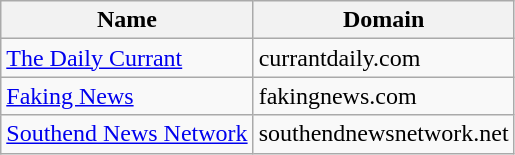<table class="wikitable sortable">
<tr>
<th>Name</th>
<th>Domain</th>
</tr>
<tr>
<td><a href='#'>The Daily Currant</a></td>
<td>currantdaily.com</td>
</tr>
<tr>
<td><a href='#'>Faking News</a></td>
<td>fakingnews.com</td>
</tr>
<tr>
<td><a href='#'>Southend News Network</a></td>
<td>southendnewsnetwork.net</td>
</tr>
</table>
